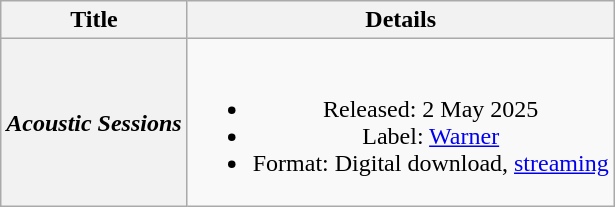<table class="wikitable plainrowheaders" style="text-align:center;">
<tr>
<th scope="col">Title</th>
<th scope="col">Details</th>
</tr>
<tr>
<th scope="row"><em>Acoustic Sessions</em></th>
<td><br><ul><li>Released: 2 May 2025</li><li>Label: <a href='#'>Warner</a></li><li>Format: Digital download, <a href='#'>streaming</a></li></ul></td>
</tr>
</table>
